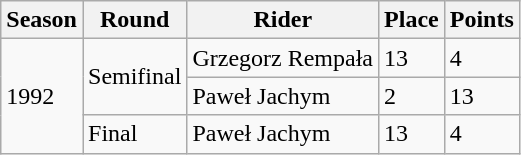<table class="wikitable">
<tr>
<th>Season</th>
<th>Round</th>
<th>Rider</th>
<th>Place</th>
<th>Points</th>
</tr>
<tr>
<td rowspan="3">1992</td>
<td rowspan="2">Semifinal</td>
<td>Grzegorz Rempała</td>
<td>13</td>
<td>4</td>
</tr>
<tr>
<td>Paweł Jachym</td>
<td>2</td>
<td>13</td>
</tr>
<tr>
<td>Final</td>
<td>Paweł Jachym</td>
<td>13</td>
<td>4</td>
</tr>
</table>
